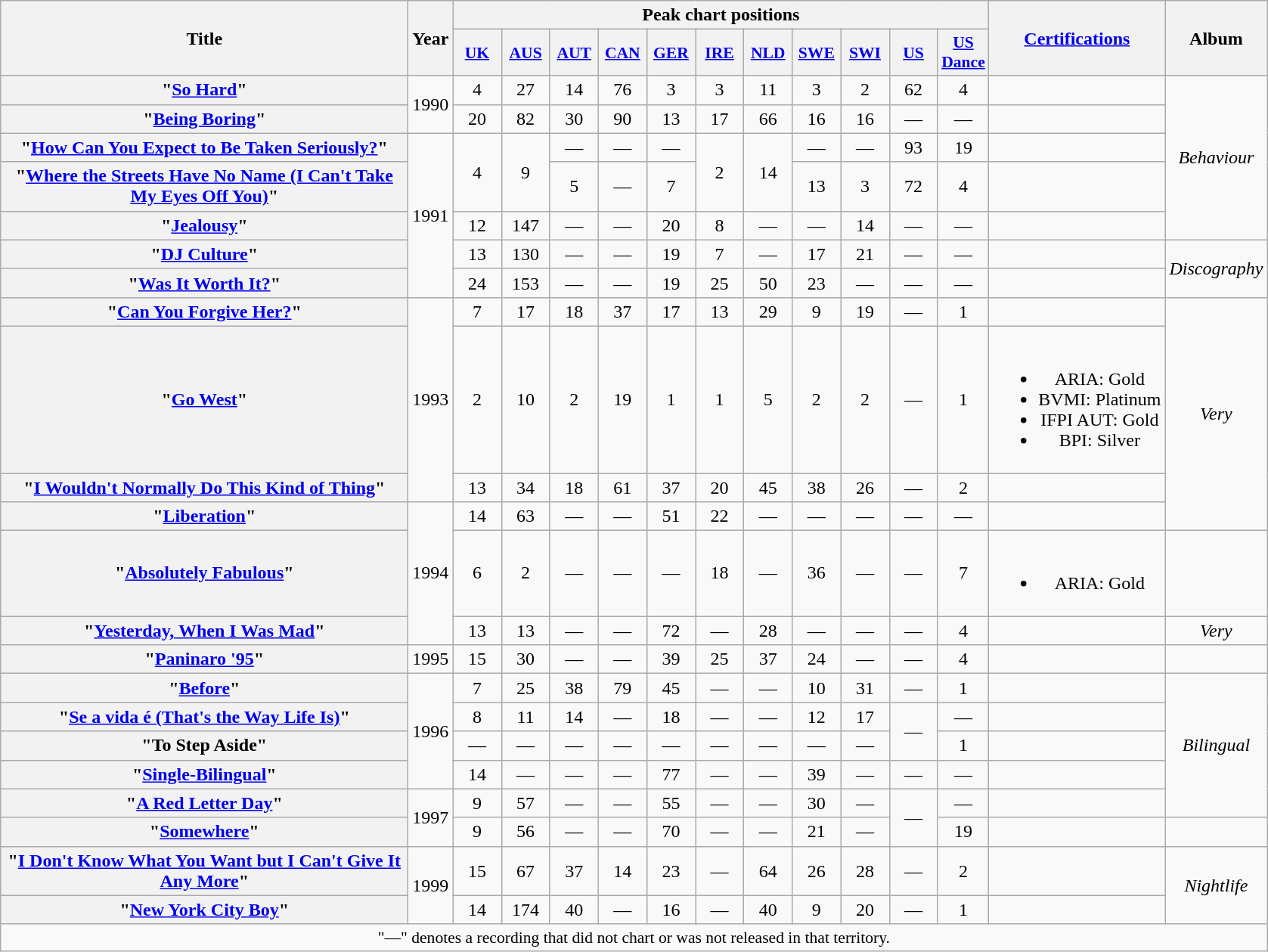<table class="wikitable plainrowheaders" style="text-align:center">
<tr>
<th scope="col" rowspan="2" style="width:22em;">Title</th>
<th scope="col" rowspan="2">Year</th>
<th colspan="11" scope="col">Peak chart positions</th>
<th scope="col" rowspan="2"><a href='#'>Certifications</a></th>
<th scope="col" rowspan="2">Album</th>
</tr>
<tr>
<th scope="col" style="width:2.5em;font-size:90%;"><a href='#'>UK</a><br></th>
<th scope="col" style="width:2.5em;font-size:90%;"><a href='#'>AUS</a><br></th>
<th scope="col" style="width:2.5em;font-size:90%;"><a href='#'>AUT</a><br></th>
<th scope="col" style="width:2.5em;font-size:90%;"><a href='#'>CAN</a><br></th>
<th scope="col" style="width:2.5em;font-size:90%;"><a href='#'>GER</a><br></th>
<th scope="col" style="width:2.5em;font-size:90%;"><a href='#'>IRE</a><br></th>
<th scope="col" style="width:2.5em;font-size:90%;"><a href='#'>NLD</a><br></th>
<th scope="col" style="width:2.5em;font-size:90%;"><a href='#'>SWE</a><br></th>
<th scope="col" style="width:2.5em;font-size:90%;"><a href='#'>SWI</a><br></th>
<th scope="col" style="width:2.5em;font-size:90%;"><a href='#'>US</a><br></th>
<th scope="col" style="width:2.5em;font-size:90%;"><a href='#'>US<br>Dance</a><br></th>
</tr>
<tr>
<th scope="row">"<a href='#'>So Hard</a>"</th>
<td rowspan="2">1990</td>
<td>4</td>
<td>27</td>
<td>14</td>
<td>76</td>
<td>3</td>
<td>3</td>
<td>11</td>
<td>3</td>
<td>2</td>
<td>62</td>
<td>4</td>
<td></td>
<td rowspan="5"><em>Behaviour</em></td>
</tr>
<tr>
<th scope="row">"<a href='#'>Being Boring</a>"</th>
<td>20</td>
<td>82</td>
<td>30</td>
<td>90</td>
<td>13</td>
<td>17</td>
<td>66</td>
<td>16</td>
<td>16</td>
<td>—</td>
<td>—</td>
<td></td>
</tr>
<tr>
<th scope="row">"<a href='#'>How Can You Expect to Be Taken Seriously?</a>"</th>
<td rowspan="5">1991</td>
<td rowspan="2">4</td>
<td rowspan="2">9</td>
<td>—</td>
<td>—</td>
<td>—</td>
<td rowspan="2">2</td>
<td rowspan="2">14</td>
<td>—</td>
<td>—</td>
<td>93</td>
<td>19</td>
<td></td>
</tr>
<tr>
<th scope="row">"<a href='#'>Where the Streets Have No Name (I Can't Take My Eyes Off You)</a>"</th>
<td>5</td>
<td>—</td>
<td>7</td>
<td>13</td>
<td>3</td>
<td>72</td>
<td>4</td>
<td></td>
</tr>
<tr>
<th scope="row">"<a href='#'>Jealousy</a>"</th>
<td>12</td>
<td>147</td>
<td>—</td>
<td>—</td>
<td>20</td>
<td>8</td>
<td>—</td>
<td>—</td>
<td>14</td>
<td>—</td>
<td>—</td>
<td></td>
</tr>
<tr>
<th scope="row">"<a href='#'>DJ Culture</a>"</th>
<td>13</td>
<td>130</td>
<td>—</td>
<td>—</td>
<td>19</td>
<td>7</td>
<td>—</td>
<td>17</td>
<td>21</td>
<td>—</td>
<td>—</td>
<td></td>
<td rowspan="2"><em>Discography</em></td>
</tr>
<tr>
<th scope="row">"<a href='#'>Was It Worth It?</a>"</th>
<td>24</td>
<td>153</td>
<td>—</td>
<td>—</td>
<td>19</td>
<td>25</td>
<td>50</td>
<td>23</td>
<td>—</td>
<td>—</td>
<td>—</td>
<td></td>
</tr>
<tr>
<th scope="row">"<a href='#'>Can You Forgive Her?</a>"</th>
<td rowspan="3">1993</td>
<td>7</td>
<td>17</td>
<td>18</td>
<td>37</td>
<td>17</td>
<td>13</td>
<td>29</td>
<td>9</td>
<td>19</td>
<td>—</td>
<td>1</td>
<td></td>
<td rowspan="4"><em>Very</em></td>
</tr>
<tr>
<th scope="row">"<a href='#'>Go West</a>"</th>
<td>2</td>
<td>10</td>
<td>2</td>
<td>19</td>
<td>1</td>
<td>1</td>
<td>5</td>
<td>2</td>
<td>2</td>
<td>—</td>
<td>1</td>
<td><br><ul><li>ARIA: Gold</li><li>BVMI: Platinum</li><li>IFPI AUT: Gold</li><li>BPI: Silver</li></ul></td>
</tr>
<tr>
<th scope="row">"<a href='#'>I Wouldn't Normally Do This Kind of Thing</a>"</th>
<td>13</td>
<td>34</td>
<td>18</td>
<td>61</td>
<td>37</td>
<td>20</td>
<td>45</td>
<td>38</td>
<td>26</td>
<td>—</td>
<td>2</td>
<td></td>
</tr>
<tr>
<th scope="row">"<a href='#'>Liberation</a>"</th>
<td rowspan="3">1994</td>
<td>14</td>
<td>63</td>
<td>—</td>
<td>—</td>
<td>51</td>
<td>22</td>
<td>—</td>
<td>—</td>
<td>—</td>
<td>—</td>
<td>—</td>
<td></td>
</tr>
<tr>
<th scope="row">"<a href='#'>Absolutely Fabulous</a>"</th>
<td>6</td>
<td>2</td>
<td>—</td>
<td>—</td>
<td>—</td>
<td>18</td>
<td>—</td>
<td>36</td>
<td>—</td>
<td>—</td>
<td>7</td>
<td><br><ul><li>ARIA: Gold</li></ul></td>
<td></td>
</tr>
<tr>
<th scope="row">"<a href='#'>Yesterday, When I Was Mad</a>"</th>
<td>13</td>
<td>13</td>
<td>—</td>
<td>—</td>
<td>72</td>
<td>—</td>
<td>28</td>
<td>—</td>
<td>—</td>
<td>—</td>
<td>4</td>
<td></td>
<td><em>Very</em></td>
</tr>
<tr>
<th scope="row">"<a href='#'>Paninaro '95</a>"</th>
<td>1995</td>
<td>15</td>
<td>30</td>
<td>—</td>
<td>—</td>
<td>39</td>
<td>25</td>
<td>37</td>
<td>24</td>
<td>—</td>
<td>—</td>
<td>4</td>
<td></td>
<td></td>
</tr>
<tr>
<th scope="row">"<a href='#'>Before</a>"</th>
<td rowspan="4">1996</td>
<td>7</td>
<td>25</td>
<td>38</td>
<td>79</td>
<td>45</td>
<td>—</td>
<td>—</td>
<td>10</td>
<td>31</td>
<td>—</td>
<td>1</td>
<td></td>
<td rowspan="5"><em>Bilingual</em></td>
</tr>
<tr>
<th scope="row">"<a href='#'>Se a vida é (That's the Way Life Is)</a>"</th>
<td>8</td>
<td>11</td>
<td>14</td>
<td>—</td>
<td>18</td>
<td>—</td>
<td>—</td>
<td>12</td>
<td>17</td>
<td rowspan="2">—</td>
<td>—</td>
<td></td>
</tr>
<tr>
<th scope="row">"To Step Aside"</th>
<td>—</td>
<td>—</td>
<td>—</td>
<td>—</td>
<td>—</td>
<td>—</td>
<td>—</td>
<td>—</td>
<td>—</td>
<td>1</td>
<td></td>
</tr>
<tr>
<th scope="row">"<a href='#'>Single-Bilingual</a>"</th>
<td>14</td>
<td>—</td>
<td>—</td>
<td>—</td>
<td>77</td>
<td>—</td>
<td>—</td>
<td>39</td>
<td>—</td>
<td>—</td>
<td>—</td>
<td></td>
</tr>
<tr>
<th scope="row">"<a href='#'>A Red Letter Day</a>"</th>
<td rowspan="2">1997</td>
<td>9</td>
<td>57</td>
<td>—</td>
<td>—</td>
<td>55</td>
<td>—</td>
<td>—</td>
<td>30</td>
<td>—</td>
<td rowspan="2">—</td>
<td>—</td>
<td></td>
</tr>
<tr>
<th scope="row">"<a href='#'>Somewhere</a>"</th>
<td>9</td>
<td>56</td>
<td>—</td>
<td>—</td>
<td>70</td>
<td>—</td>
<td>—</td>
<td>21</td>
<td>—</td>
<td>19</td>
<td></td>
<td></td>
</tr>
<tr>
<th scope="row">"<a href='#'>I Don't Know What You Want but I Can't Give It Any More</a>"</th>
<td rowspan="2">1999</td>
<td>15</td>
<td>67</td>
<td>37</td>
<td>14</td>
<td>23</td>
<td>—</td>
<td>64</td>
<td>26</td>
<td>28</td>
<td>—</td>
<td>2</td>
<td></td>
<td rowspan="2"><em>Nightlife</em></td>
</tr>
<tr>
<th scope="row">"<a href='#'>New York City Boy</a>"</th>
<td>14</td>
<td>174</td>
<td>40</td>
<td>—</td>
<td>16</td>
<td>—</td>
<td>40</td>
<td>9</td>
<td>20</td>
<td>—<br></td>
<td>1</td>
<td></td>
</tr>
<tr>
<td colspan="17" style="font-size:90%">"—" denotes a recording that did not chart or was not released in that territory.</td>
</tr>
</table>
